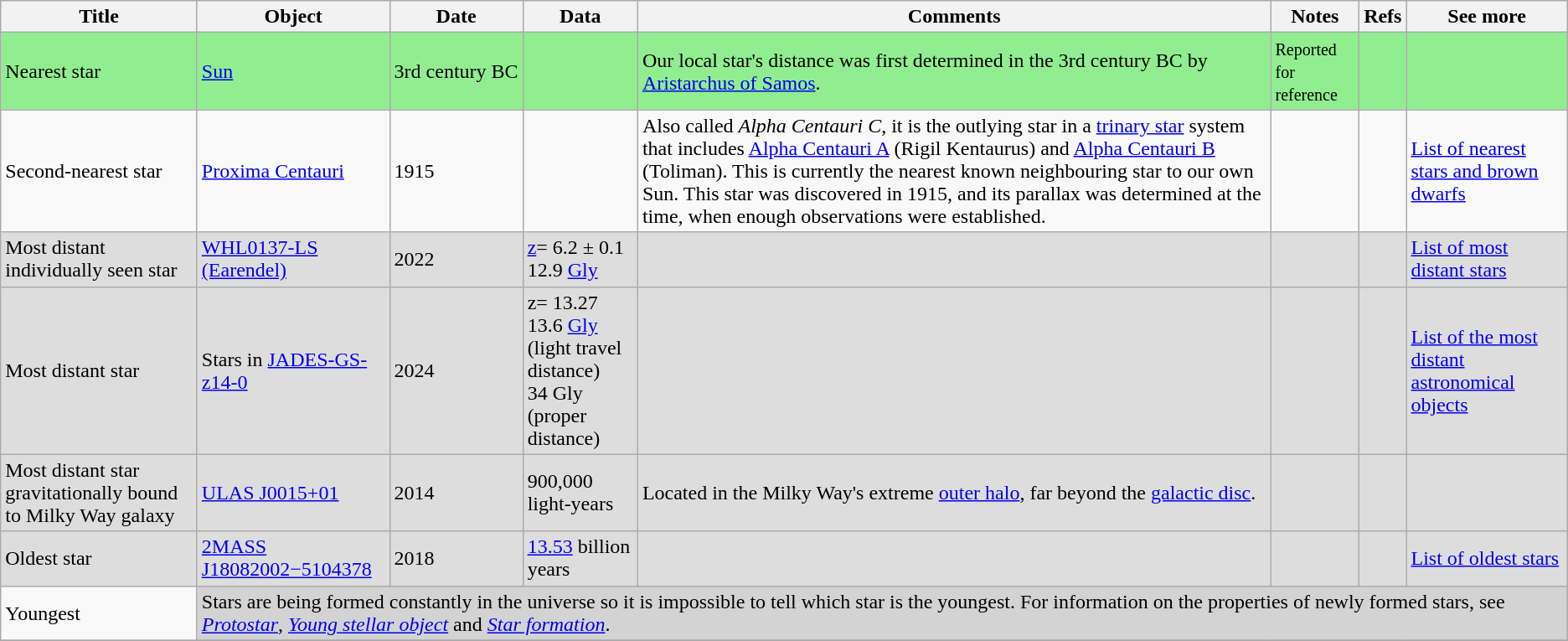<table class="wikitable" border="1">
<tr>
<th>Title</th>
<th>Object</th>
<th>Date</th>
<th>Data</th>
<th>Comments</th>
<th>Notes</th>
<th>Refs</th>
<th>See more</th>
</tr>
<tr style="background:lightgreen;">
<td>Nearest star</td>
<td><a href='#'>Sun</a></td>
<td>3rd century BC</td>
<td></td>
<td>Our local star's distance was first determined in the 3rd century BC by <a href='#'>Aristarchus of Samos</a>.</td>
<td><small> Reported for reference </small></td>
<td></td>
<td></td>
</tr>
<tr>
<td>Second-nearest star</td>
<td><a href='#'>Proxima Centauri</a></td>
<td>1915</td>
<td></td>
<td>Also called <em>Alpha Centauri C</em>, it is the outlying star in a <a href='#'>trinary star</a> system that includes <a href='#'>Alpha Centauri A</a> (Rigil Kentaurus) and <a href='#'>Alpha Centauri B</a> (Toliman). This is currently the nearest known neighbouring star to our own Sun. This star was discovered in 1915, and its parallax was determined at the time, when enough observations were established.</td>
<td></td>
<td></td>
<td><a href='#'>List of nearest stars and brown dwarfs</a></td>
</tr>
<tr bgcolor=#dddddd>
<td>Most distant individually seen star</td>
<td><a href='#'>WHL0137-LS (Earendel)</a></td>
<td>2022</td>
<td><a href='#'>z</a>= 6.2 ± 0.1<br>12.9 <a href='#'>Gly</a></td>
<td></td>
<td></td>
<td></td>
<td><a href='#'>List of most distant stars</a></td>
</tr>
<tr bgcolor=#dddddd>
<td>Most distant star</td>
<td>Stars in <a href='#'>JADES-GS-z14-0</a></td>
<td>2024</td>
<td>z= 13.27<br>13.6 <a href='#'>Gly</a> (light travel distance)<br>34 Gly (proper distance)</td>
<td></td>
<td></td>
<td></td>
<td><a href='#'>List of the most distant astronomical objects</a></td>
</tr>
<tr bgcolor=#dddddd>
<td>Most distant star gravitationally bound to Milky Way galaxy</td>
<td><a href='#'>ULAS J0015+01</a></td>
<td>2014</td>
<td>900,000 light-years</td>
<td>Located in the Milky Way's extreme <a href='#'>outer halo</a>, far beyond the <a href='#'>galactic disc</a>.</td>
<td></td>
<td></td>
<td></td>
</tr>
<tr bgcolor=#dddddd>
<td>Oldest star</td>
<td><a href='#'>2MASS J18082002−5104378</a></td>
<td>2018</td>
<td><a href='#'>13.53</a> billion years</td>
<td></td>
<td></td>
<td></td>
<td><a href='#'>List of oldest stars</a></td>
</tr>
<tr>
<td>Youngest</td>
<td colspan=7 style="background:lightgray;">Stars are being formed constantly in the universe so it is impossible to tell which star is the youngest. For information on the properties of newly formed stars, see <em><a href='#'>Protostar</a></em>, <em><a href='#'>Young stellar object</a></em> and <em><a href='#'>Star formation</a></em>.</td>
</tr>
<tr>
</tr>
</table>
